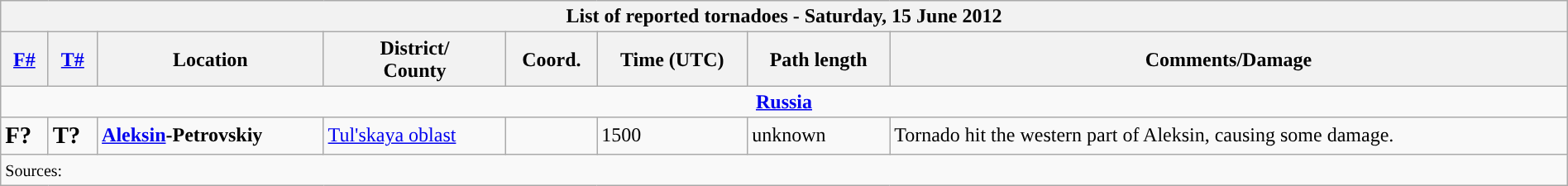<table class="wikitable collapsible" width="100%">
<tr>
<th colspan="8">List of reported tornadoes - Saturday, 15 June 2012</th>
</tr>
<tr>
<th><a href='#'>F#</a></th>
<th><a href='#'>T#</a></th>
<th>Location</th>
<th>District/<br>County</th>
<th>Coord.</th>
<th>Time (UTC)</th>
<th>Path length</th>
<th>Comments/Damage</th>
</tr>
<tr>
<td colspan="8" align=center><strong><a href='#'>Russia</a></strong></td>
</tr>
<tr>
<td><big><strong>F?</strong></big></td>
<td><big><strong>T?</strong></big></td>
<td><strong><a href='#'>Aleksin</a>-Petrovskiy</strong></td>
<td><a href='#'>Tul'skaya oblast</a></td>
<td></td>
<td>1500</td>
<td>unknown</td>
<td>Tornado hit the western part of Aleksin, causing some damage.</td>
</tr>
<tr>
<td colspan="8"><small>Sources:  </small></td>
</tr>
</table>
